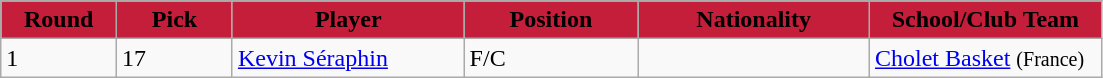<table class="wikitable sortable sortable">
<tr>
<th style="background:#C41E3A;" width="10%">Round</th>
<th style="background:#C41E3A;" width="10%">Pick</th>
<th style="background:#C41E3A;" width="20%">Player</th>
<th style="background:#C41E3A;" width="15%">Position</th>
<th style="background:#C41E3A;" width="20%">Nationality</th>
<th style="background:#C41E3A;" width="20%">School/Club Team</th>
</tr>
<tr>
<td>1</td>
<td>17</td>
<td><a href='#'>Kevin Séraphin</a></td>
<td>F/C</td>
<td></td>
<td><a href='#'>Cholet Basket</a> <small>(France)</small></td>
</tr>
</table>
